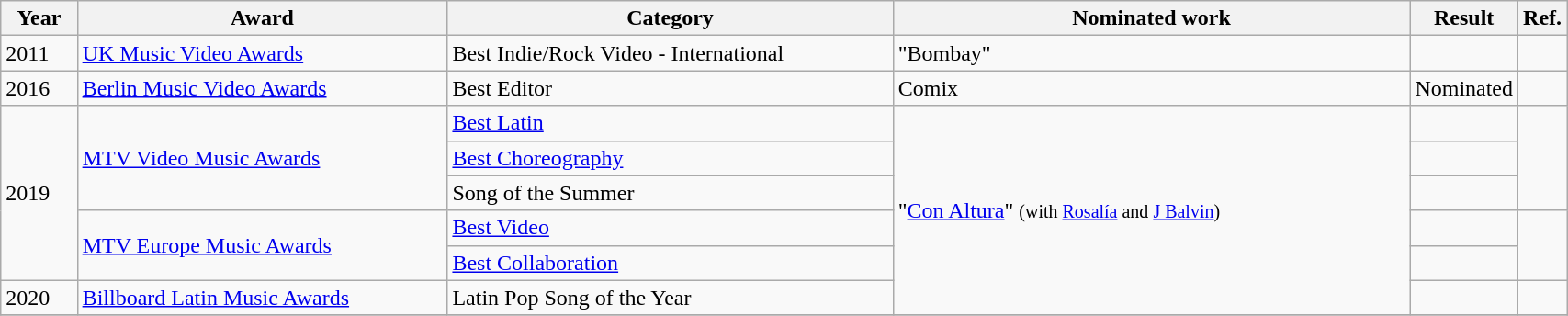<table class="wikitable" style="width:90%;">
<tr>
<th width=5%>Year</th>
<th style="width:25%;">Award</th>
<th style="width:30%;">Category</th>
<th style="width:35%;">Nominated work</th>
<th style="width:15%;">Result</th>
<th style="width:5%;">Ref.</th>
</tr>
<tr>
<td>2011</td>
<td><a href='#'>UK Music Video Awards</a></td>
<td>Best Indie/Rock Video - International</td>
<td>"Bombay"</td>
<td></td>
<td></td>
</tr>
<tr>
<td>2016</td>
<td><a href='#'>Berlin Music Video Awards</a></td>
<td>Best Editor</td>
<td>Comix</td>
<td>Nominated</td>
<td></td>
</tr>
<tr>
<td rowspan="5">2019</td>
<td rowspan="3"><a href='#'>MTV Video Music Awards</a></td>
<td><a href='#'>Best Latin</a></td>
<td rowspan="6">"<a href='#'>Con Altura</a>" <small>(with <a href='#'>Rosalía</a> and <a href='#'>J Balvin</a>)</small></td>
<td></td>
<td rowspan="3"></td>
</tr>
<tr>
<td><a href='#'>Best Choreography</a></td>
<td></td>
</tr>
<tr>
<td>Song of the Summer</td>
<td></td>
</tr>
<tr>
<td rowspan="2"><a href='#'>MTV Europe Music Awards</a></td>
<td><a href='#'>Best Video</a></td>
<td></td>
<td rowspan="2"></td>
</tr>
<tr>
<td><a href='#'>Best Collaboration</a></td>
<td></td>
</tr>
<tr>
<td>2020</td>
<td><a href='#'>Billboard Latin Music Awards</a></td>
<td>Latin Pop Song of the Year</td>
<td></td>
<td></td>
</tr>
<tr>
</tr>
</table>
